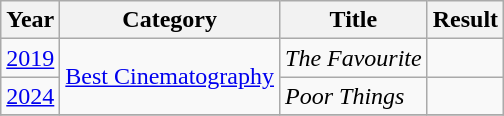<table class="wikitable">
<tr>
<th>Year</th>
<th>Category</th>
<th>Title</th>
<th>Result</th>
</tr>
<tr>
<td><a href='#'>2019</a></td>
<td rowspan="2"><a href='#'>Best Cinematography</a></td>
<td><em>The Favourite</em></td>
<td></td>
</tr>
<tr>
<td><a href='#'>2024</a></td>
<td><em>Poor Things</em></td>
<td></td>
</tr>
<tr>
</tr>
</table>
